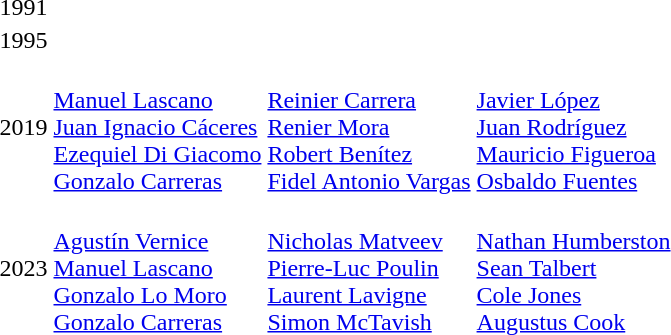<table>
<tr>
<td>1991<br></td>
<td></td>
<td></td>
<td></td>
</tr>
<tr>
<td>1995<br></td>
<td></td>
<td></td>
<td></td>
</tr>
<tr>
<td>2019<br></td>
<td><br><a href='#'>Manuel Lascano</a><br><a href='#'>Juan Ignacio Cáceres</a><br><a href='#'>Ezequiel Di Giacomo</a><br><a href='#'>Gonzalo Carreras</a></td>
<td><br><a href='#'>Reinier Carrera</a><br><a href='#'>Renier Mora</a><br><a href='#'>Robert Benítez</a><br><a href='#'>Fidel Antonio Vargas</a></td>
<td><br><a href='#'>Javier López</a><br><a href='#'>Juan Rodríguez</a><br><a href='#'>Mauricio Figueroa</a><br><a href='#'>Osbaldo Fuentes</a></td>
</tr>
<tr>
<td>2023<br></td>
<td><br><a href='#'>Agustín Vernice</a><br><a href='#'>Manuel Lascano</a><br><a href='#'>Gonzalo Lo Moro</a><br><a href='#'>Gonzalo Carreras</a></td>
<td><br><a href='#'>Nicholas Matveev</a><br><a href='#'>Pierre-Luc Poulin</a><br><a href='#'>Laurent Lavigne</a><br><a href='#'>Simon McTavish</a></td>
<td><br><a href='#'>Nathan Humberston</a><br><a href='#'>Sean Talbert</a><br><a href='#'>Cole Jones</a><br><a href='#'>Augustus Cook</a></td>
</tr>
</table>
